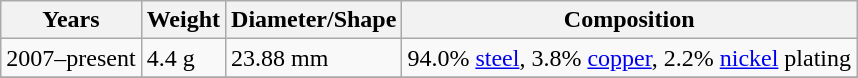<table class="wikitable">
<tr>
<th>Years</th>
<th>Weight</th>
<th>Diameter/Shape</th>
<th>Composition</th>
</tr>
<tr>
<td>2007–present</td>
<td>4.4 g</td>
<td>23.88 mm</td>
<td>94.0% <a href='#'>steel</a>, 3.8% <a href='#'>copper</a>, 2.2% <a href='#'>nickel</a> plating</td>
</tr>
<tr>
</tr>
</table>
